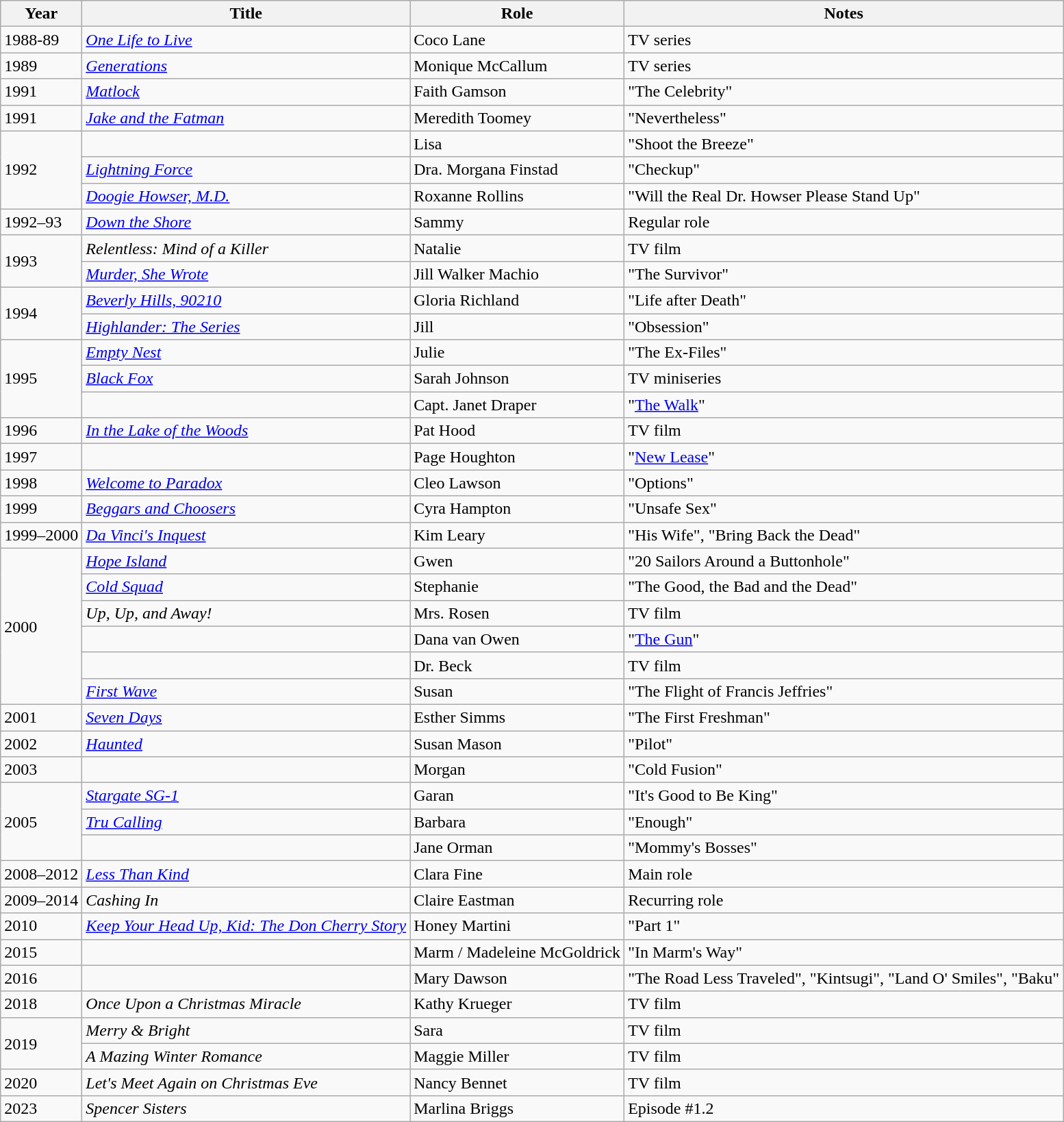<table class="wikitable sortable">
<tr>
<th>Year</th>
<th>Title</th>
<th>Role</th>
<th class="unsortable">Notes</th>
</tr>
<tr>
<td>1988-89</td>
<td><em><a href='#'>One Life to Live</a></em></td>
<td>Coco Lane</td>
<td>TV series</td>
</tr>
<tr>
<td>1989</td>
<td><em><a href='#'>Generations</a></em></td>
<td>Monique McCallum</td>
<td>TV series</td>
</tr>
<tr>
<td>1991</td>
<td><em><a href='#'>Matlock</a></em></td>
<td>Faith Gamson</td>
<td>"The Celebrity"</td>
</tr>
<tr>
<td>1991</td>
<td><em><a href='#'>Jake and the Fatman</a></em></td>
<td>Meredith Toomey</td>
<td>"Nevertheless"</td>
</tr>
<tr>
<td rowspan="3">1992</td>
<td><em></em></td>
<td>Lisa</td>
<td>"Shoot the Breeze"</td>
</tr>
<tr>
<td><em><a href='#'>Lightning Force</a></em></td>
<td>Dra. Morgana Finstad</td>
<td>"Checkup"</td>
</tr>
<tr>
<td><em><a href='#'>Doogie Howser, M.D.</a></em></td>
<td>Roxanne Rollins</td>
<td>"Will the Real Dr. Howser Please Stand Up"</td>
</tr>
<tr>
<td>1992–93</td>
<td><em><a href='#'>Down the Shore</a></em></td>
<td>Sammy</td>
<td>Regular role</td>
</tr>
<tr>
<td rowspan="2">1993</td>
<td><em>Relentless: Mind of a Killer</em></td>
<td>Natalie</td>
<td>TV film</td>
</tr>
<tr>
<td><em><a href='#'>Murder, She Wrote</a></em></td>
<td>Jill Walker Machio</td>
<td>"The Survivor"</td>
</tr>
<tr>
<td rowspan="2">1994</td>
<td><em><a href='#'>Beverly Hills, 90210</a></em></td>
<td>Gloria Richland</td>
<td>"Life after Death"</td>
</tr>
<tr>
<td><em><a href='#'>Highlander: The Series</a></em></td>
<td>Jill</td>
<td>"Obsession"</td>
</tr>
<tr>
<td rowspan="3">1995</td>
<td><em><a href='#'>Empty Nest</a></em></td>
<td>Julie</td>
<td>"The Ex-Files"</td>
</tr>
<tr>
<td><em><a href='#'>Black Fox</a></em></td>
<td>Sarah Johnson</td>
<td>TV miniseries</td>
</tr>
<tr>
<td><em></em></td>
<td>Capt. Janet Draper</td>
<td>"<a href='#'>The Walk</a>"</td>
</tr>
<tr>
<td>1996</td>
<td><em><a href='#'>In the Lake of the Woods</a></em></td>
<td>Pat Hood</td>
<td>TV film</td>
</tr>
<tr>
<td>1997</td>
<td><em></em></td>
<td>Page Houghton</td>
<td>"<a href='#'>New Lease</a>"</td>
</tr>
<tr>
<td>1998</td>
<td><em><a href='#'>Welcome to Paradox</a></em></td>
<td>Cleo Lawson</td>
<td>"Options"</td>
</tr>
<tr>
<td>1999</td>
<td><em><a href='#'>Beggars and Choosers</a></em></td>
<td>Cyra Hampton</td>
<td>"Unsafe Sex"</td>
</tr>
<tr>
<td>1999–2000</td>
<td><em><a href='#'>Da Vinci's Inquest</a></em></td>
<td>Kim Leary</td>
<td>"His Wife", "Bring Back the Dead"</td>
</tr>
<tr>
<td rowspan="6">2000</td>
<td><em><a href='#'>Hope Island</a></em></td>
<td>Gwen</td>
<td>"20 Sailors Around a Buttonhole"</td>
</tr>
<tr>
<td><em><a href='#'>Cold Squad</a></em></td>
<td>Stephanie</td>
<td>"The Good, the Bad and the Dead"</td>
</tr>
<tr>
<td><em>Up, Up, and Away!</em></td>
<td>Mrs. Rosen</td>
<td>TV film</td>
</tr>
<tr>
<td><em></em></td>
<td>Dana van Owen</td>
<td>"<a href='#'>The Gun</a>"</td>
</tr>
<tr>
<td><em></em></td>
<td>Dr. Beck</td>
<td>TV film</td>
</tr>
<tr>
<td><em><a href='#'>First Wave</a></em></td>
<td>Susan</td>
<td>"The Flight of Francis Jeffries"</td>
</tr>
<tr>
<td>2001</td>
<td><em><a href='#'>Seven Days</a></em></td>
<td>Esther Simms</td>
<td>"The First Freshman"</td>
</tr>
<tr>
<td>2002</td>
<td><em><a href='#'>Haunted</a></em></td>
<td>Susan Mason</td>
<td>"Pilot"</td>
</tr>
<tr>
<td>2003</td>
<td><em></em></td>
<td>Morgan</td>
<td>"Cold Fusion"</td>
</tr>
<tr>
<td rowspan="3">2005</td>
<td><em><a href='#'>Stargate SG-1</a></em></td>
<td>Garan</td>
<td>"It's Good to Be King"</td>
</tr>
<tr>
<td><em><a href='#'>Tru Calling</a></em></td>
<td>Barbara</td>
<td>"Enough"</td>
</tr>
<tr>
<td><em></em></td>
<td>Jane Orman</td>
<td>"Mommy's Bosses"</td>
</tr>
<tr>
<td>2008–2012</td>
<td><em><a href='#'>Less Than Kind</a></em></td>
<td>Clara Fine</td>
<td>Main role</td>
</tr>
<tr>
<td>2009–2014</td>
<td><em>Cashing In</em></td>
<td>Claire Eastman</td>
<td>Recurring role</td>
</tr>
<tr>
<td>2010</td>
<td><em><a href='#'>Keep Your Head Up, Kid: The Don Cherry Story</a></em></td>
<td>Honey Martini</td>
<td>"Part 1"</td>
</tr>
<tr>
<td>2015</td>
<td><em></em></td>
<td>Marm / Madeleine McGoldrick</td>
<td>"In Marm's Way"</td>
</tr>
<tr>
<td>2016</td>
<td><em></em></td>
<td>Mary Dawson</td>
<td>"The Road Less Traveled", "Kintsugi", "Land O' Smiles", "Baku"</td>
</tr>
<tr>
<td>2018</td>
<td><em>Once Upon a Christmas Miracle</em></td>
<td>Kathy Krueger</td>
<td>TV film</td>
</tr>
<tr>
<td rowspan="2">2019</td>
<td><em>Merry & Bright</em></td>
<td>Sara</td>
<td>TV film</td>
</tr>
<tr>
<td><em>A Mazing Winter Romance</em></td>
<td>Maggie Miller</td>
<td>TV film</td>
</tr>
<tr>
<td>2020</td>
<td><em>Let's Meet Again on Christmas Eve</em></td>
<td>Nancy Bennet</td>
<td>TV film</td>
</tr>
<tr>
<td>2023</td>
<td><em>Spencer Sisters</em></td>
<td>Marlina Briggs</td>
<td>Episode #1.2</td>
</tr>
</table>
